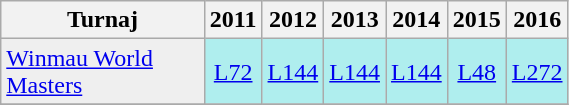<table class="wikitable" style="width:30%; margin:0">
<tr>
<th>Turnaj</th>
<th>2011</th>
<th>2012</th>
<th>2013</th>
<th>2014</th>
<th>2015</th>
<th>2016</th>
</tr>
<tr>
<td style="background:#efefef;"><a href='#'>Winmau World Masters</a></td>
<td style="text-align:center; background:#afeeee;"><a href='#'>L72</a></td>
<td style="text-align:center; background:#afeeee;"><a href='#'>L144</a></td>
<td style="text-align:center; background:#afeeee;"><a href='#'>L144</a></td>
<td style="text-align:center; background:#afeeee;"><a href='#'>L144</a></td>
<td style="text-align:center; background:#afeeee;"><a href='#'>L48</a></td>
<td style="text-align:center; background:#afeeee;"><a href='#'>L272</a></td>
</tr>
<tr>
</tr>
</table>
